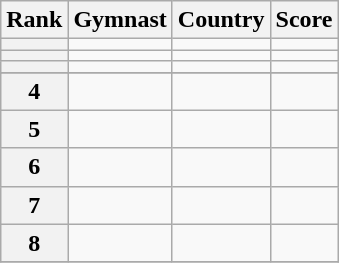<table class="wikitable sortable">
<tr>
<th>Rank</th>
<th>Gymnast</th>
<th>Country</th>
<th>Score</th>
</tr>
<tr>
<th></th>
<td></td>
<td></td>
<td></td>
</tr>
<tr>
<th></th>
<td></td>
<td></td>
<td></td>
</tr>
<tr>
<th></th>
<td></td>
<td></td>
<td></td>
</tr>
<tr>
</tr>
<tr>
<th>4</th>
<td></td>
<td></td>
<td></td>
</tr>
<tr>
<th>5</th>
<td></td>
<td></td>
<td></td>
</tr>
<tr>
<th>6</th>
<td></td>
<td></td>
<td></td>
</tr>
<tr>
<th>7</th>
<td></td>
<td></td>
<td></td>
</tr>
<tr>
<th>8</th>
<td></td>
<td></td>
<td></td>
</tr>
<tr>
</tr>
</table>
